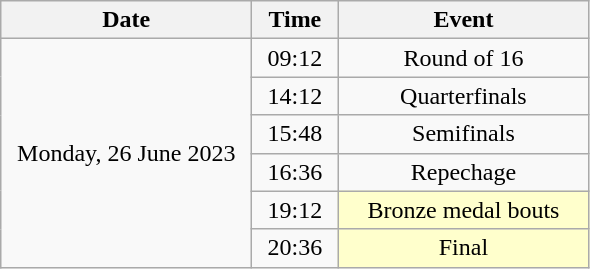<table class = "wikitable" style="text-align:center;">
<tr>
<th width=160>Date</th>
<th width=50>Time</th>
<th width=160>Event</th>
</tr>
<tr>
<td rowspan=6>Monday, 26 June 2023</td>
<td>09:12</td>
<td>Round of 16</td>
</tr>
<tr>
<td>14:12</td>
<td>Quarterfinals</td>
</tr>
<tr>
<td>15:48</td>
<td>Semifinals</td>
</tr>
<tr>
<td>16:36</td>
<td>Repechage</td>
</tr>
<tr>
<td>19:12</td>
<td bgcolor=ffffcc>Bronze medal bouts</td>
</tr>
<tr>
<td>20:36</td>
<td bgcolor=ffffcc>Final</td>
</tr>
</table>
